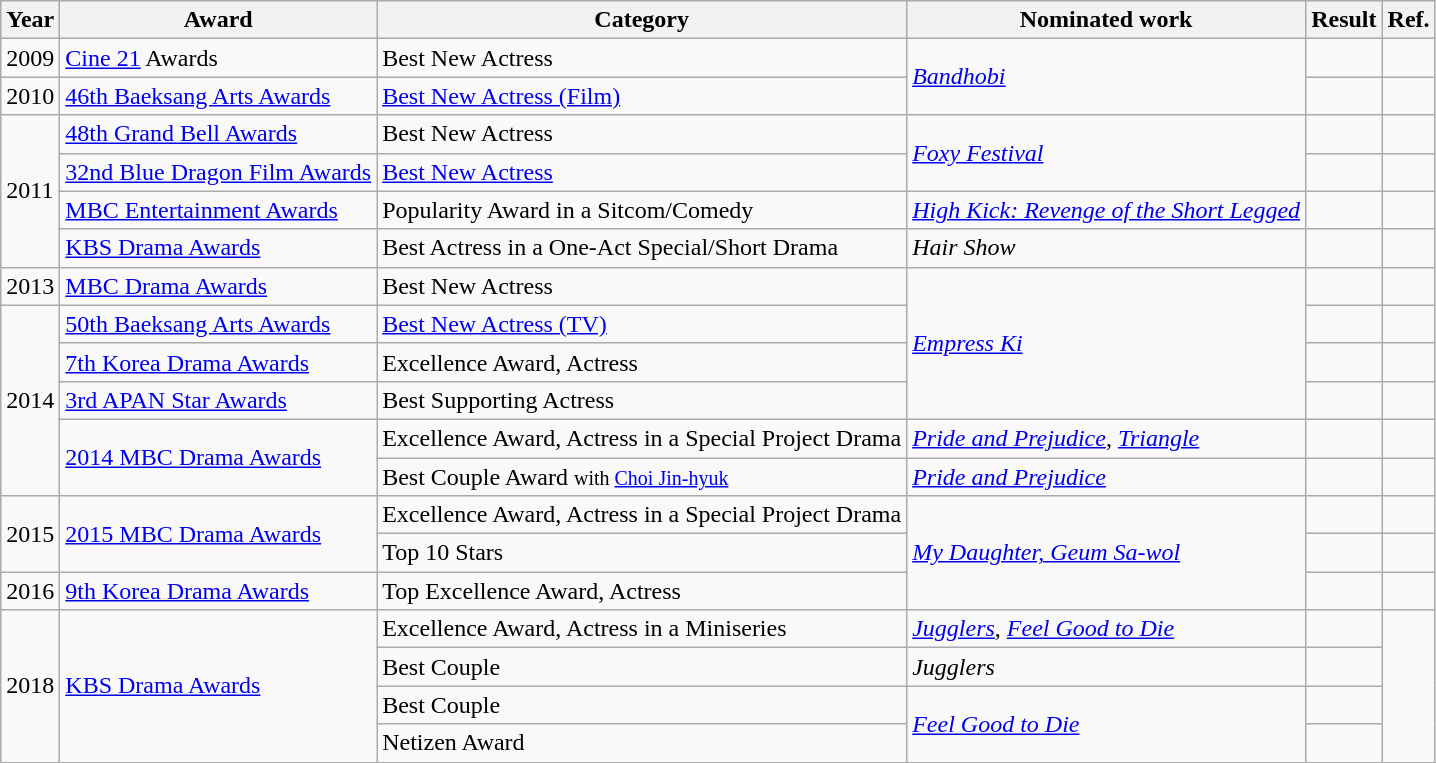<table class="wikitable">
<tr>
<th>Year</th>
<th>Award</th>
<th>Category</th>
<th>Nominated work</th>
<th>Result</th>
<th>Ref.</th>
</tr>
<tr>
<td>2009</td>
<td><a href='#'>Cine 21</a> Awards</td>
<td>Best New Actress</td>
<td rowspan="2"><em><a href='#'>Bandhobi</a></em></td>
<td></td>
<td></td>
</tr>
<tr>
<td>2010</td>
<td><a href='#'>46th Baeksang Arts Awards</a></td>
<td><a href='#'>Best New Actress (Film)</a></td>
<td></td>
<td></td>
</tr>
<tr>
<td rowspan="4">2011</td>
<td><a href='#'>48th Grand Bell Awards</a></td>
<td>Best New Actress</td>
<td rowspan="2"><em><a href='#'>Foxy Festival</a></em></td>
<td></td>
<td></td>
</tr>
<tr>
<td><a href='#'>32nd Blue Dragon Film Awards</a></td>
<td><a href='#'>Best New Actress</a></td>
<td></td>
<td></td>
</tr>
<tr>
<td><a href='#'>MBC Entertainment Awards</a></td>
<td>Popularity Award in a Sitcom/Comedy</td>
<td><em><a href='#'>High Kick: Revenge of the Short Legged</a></em></td>
<td></td>
<td></td>
</tr>
<tr>
<td><a href='#'>KBS Drama Awards</a></td>
<td>Best Actress in a One-Act Special/Short Drama</td>
<td><em>Hair Show</em></td>
<td></td>
<td></td>
</tr>
<tr>
<td>2013</td>
<td><a href='#'>MBC Drama Awards</a></td>
<td>Best New Actress</td>
<td rowspan="4"><em><a href='#'>Empress Ki</a></em></td>
<td></td>
<td></td>
</tr>
<tr>
<td rowspan="5">2014</td>
<td><a href='#'>50th Baeksang Arts Awards</a></td>
<td><a href='#'>Best New Actress (TV)</a></td>
<td></td>
<td></td>
</tr>
<tr>
<td><a href='#'>7th Korea Drama Awards</a></td>
<td>Excellence Award, Actress</td>
<td></td>
<td></td>
</tr>
<tr>
<td><a href='#'>3rd APAN Star Awards</a></td>
<td>Best Supporting Actress</td>
<td></td>
<td></td>
</tr>
<tr>
<td rowspan="2"><a href='#'>2014 MBC Drama Awards</a></td>
<td>Excellence Award, Actress in a Special Project Drama</td>
<td><em><a href='#'>Pride and Prejudice</a></em>, <em><a href='#'>Triangle</a></em></td>
<td></td>
<td></td>
</tr>
<tr>
<td>Best Couple Award <small>with <a href='#'>Choi Jin-hyuk</a></small></td>
<td><em><a href='#'>Pride and Prejudice</a></em></td>
<td></td>
<td></td>
</tr>
<tr>
<td rowspan="2">2015</td>
<td rowspan="2"><a href='#'>2015 MBC Drama Awards</a></td>
<td>Excellence Award, Actress in a Special Project Drama</td>
<td rowspan="3"><em><a href='#'>My Daughter, Geum Sa-wol</a></em></td>
<td></td>
<td></td>
</tr>
<tr>
<td>Top 10 Stars</td>
<td></td>
<td></td>
</tr>
<tr>
<td>2016</td>
<td><a href='#'>9th Korea Drama Awards</a></td>
<td>Top Excellence Award, Actress</td>
<td></td>
<td></td>
</tr>
<tr>
<td rowspan=4>2018</td>
<td rowspan="4"><a href='#'>KBS Drama Awards</a></td>
<td>Excellence Award, Actress in a Miniseries</td>
<td><em><a href='#'>Jugglers</a></em>, <em><a href='#'>Feel Good to Die</a></em></td>
<td></td>
<td rowspan="4"></td>
</tr>
<tr>
<td>Best Couple </td>
<td><em>Jugglers</em></td>
<td></td>
</tr>
<tr>
<td>Best Couple </td>
<td rowspan="2"><em><a href='#'>Feel Good to Die</a></em></td>
<td></td>
</tr>
<tr>
<td>Netizen Award</td>
<td></td>
</tr>
<tr>
</tr>
</table>
